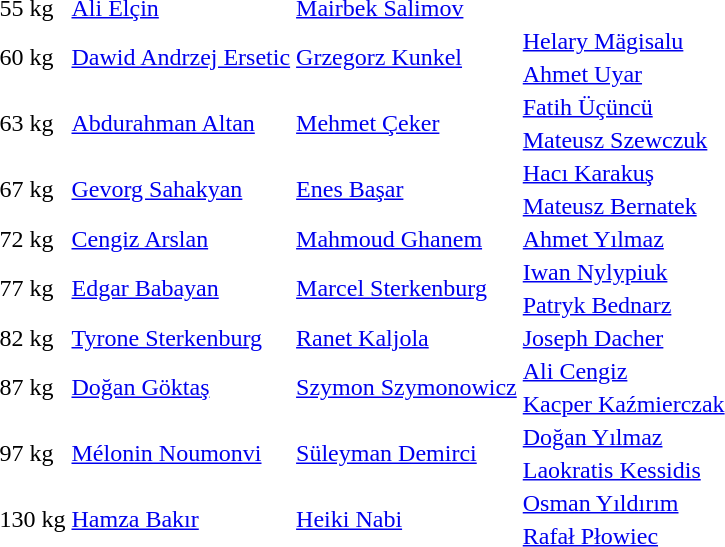<table>
<tr>
<td rowspan=1>55 kg</td>
<td rowspan=1> <a href='#'>Ali Elçin</a></td>
<td rowspan=1> <a href='#'>Mairbek Salimov</a></td>
</tr>
<tr>
<td rowspan=2>60 kg</td>
<td rowspan=2> <a href='#'>Dawid Andrzej Ersetic</a></td>
<td rowspan=2> <a href='#'>Grzegorz Kunkel</a></td>
<td> <a href='#'>Helary Mägisalu</a></td>
</tr>
<tr>
<td> <a href='#'>Ahmet Uyar</a></td>
</tr>
<tr>
<td rowspan=2>63 kg</td>
<td rowspan=2> <a href='#'>Abdurahman Altan</a></td>
<td rowspan=2> <a href='#'>Mehmet Çeker</a></td>
<td> <a href='#'>Fatih Üçüncü</a></td>
</tr>
<tr>
<td> <a href='#'>Mateusz Szewczuk</a></td>
</tr>
<tr>
<td rowspan=2>67 kg</td>
<td rowspan=2> <a href='#'>Gevorg Sahakyan</a></td>
<td rowspan=2> <a href='#'>Enes Başar</a></td>
<td> <a href='#'>Hacı Karakuş</a></td>
</tr>
<tr>
<td> <a href='#'>Mateusz Bernatek</a></td>
</tr>
<tr>
<td rowspan=1>72 kg</td>
<td rowspan=1> <a href='#'>Cengiz Arslan</a></td>
<td rowspan=1> <a href='#'>Mahmoud Ghanem</a></td>
<td> <a href='#'>Ahmet Yılmaz</a></td>
</tr>
<tr>
<td rowspan=2>77 kg</td>
<td rowspan=2> <a href='#'>Edgar Babayan</a></td>
<td rowspan=2> <a href='#'>Marcel Sterkenburg</a></td>
<td> <a href='#'>Iwan Nylypiuk</a></td>
</tr>
<tr>
<td> <a href='#'>Patryk Bednarz</a></td>
</tr>
<tr>
<td rowspan=1>82 kg</td>
<td rowspan=1> <a href='#'>Tyrone Sterkenburg</a></td>
<td rowspan=1> <a href='#'>Ranet Kaljola</a></td>
<td> <a href='#'>Joseph Dacher</a></td>
</tr>
<tr>
<td rowspan=2>87 kg</td>
<td rowspan=2> <a href='#'>Doğan Göktaş</a></td>
<td rowspan=2> <a href='#'>Szymon Szymonowicz</a></td>
<td> <a href='#'>Ali Cengiz</a></td>
</tr>
<tr>
<td> <a href='#'>Kacper Kaźmierczak</a></td>
</tr>
<tr>
<td rowspan=2>97 kg</td>
<td rowspan=2> <a href='#'>Mélonin Noumonvi</a></td>
<td rowspan=2> <a href='#'>Süleyman Demirci</a></td>
<td> <a href='#'>Doğan Yılmaz</a></td>
</tr>
<tr>
<td> <a href='#'>Laokratis Kessidis</a></td>
</tr>
<tr>
<td rowspan=2>130 kg</td>
<td rowspan=2> <a href='#'>Hamza Bakır</a></td>
<td rowspan=2> <a href='#'>Heiki Nabi</a></td>
<td> <a href='#'>Osman Yıldırım</a></td>
</tr>
<tr>
<td> <a href='#'>Rafał Płowiec</a></td>
</tr>
</table>
